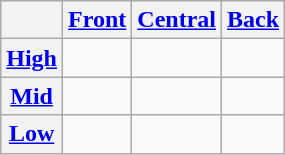<table class="wikitable" style="text-align:center">
<tr>
<th></th>
<th><a href='#'>Front</a></th>
<th><a href='#'>Central</a></th>
<th><a href='#'>Back</a></th>
</tr>
<tr>
<th><a href='#'>High</a></th>
<td></td>
<td></td>
<td></td>
</tr>
<tr>
<th><a href='#'>Mid</a></th>
<td></td>
<td></td>
<td></td>
</tr>
<tr>
<th><a href='#'>Low</a></th>
<td></td>
<td></td>
<td></td>
</tr>
</table>
